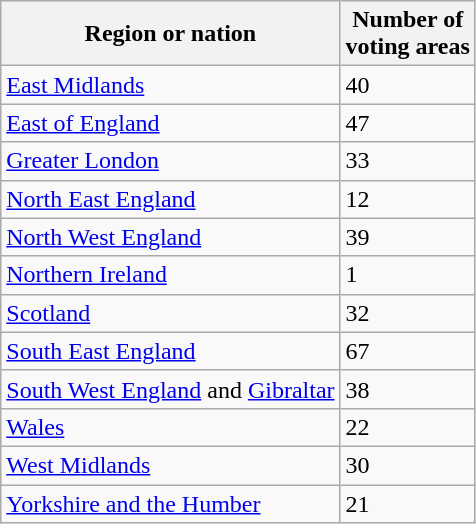<table class=wikitable>
<tr>
<th>Region or nation</th>
<th>Number of<br>voting areas</th>
</tr>
<tr>
<td><a href='#'>East Midlands</a></td>
<td>40</td>
</tr>
<tr>
<td><a href='#'>East of England</a></td>
<td>47</td>
</tr>
<tr>
<td><a href='#'>Greater London</a></td>
<td>33</td>
</tr>
<tr>
<td><a href='#'>North East England</a></td>
<td>12</td>
</tr>
<tr>
<td><a href='#'>North West England</a></td>
<td>39</td>
</tr>
<tr>
<td><a href='#'>Northern Ireland</a></td>
<td>1</td>
</tr>
<tr>
<td><a href='#'>Scotland</a></td>
<td>32</td>
</tr>
<tr>
<td><a href='#'>South East England</a></td>
<td>67</td>
</tr>
<tr>
<td><a href='#'>South West England</a> and <a href='#'>Gibraltar</a></td>
<td>38</td>
</tr>
<tr>
<td><a href='#'>Wales</a></td>
<td>22</td>
</tr>
<tr>
<td><a href='#'>West Midlands</a></td>
<td>30</td>
</tr>
<tr>
<td><a href='#'>Yorkshire and the Humber</a></td>
<td>21</td>
</tr>
</table>
